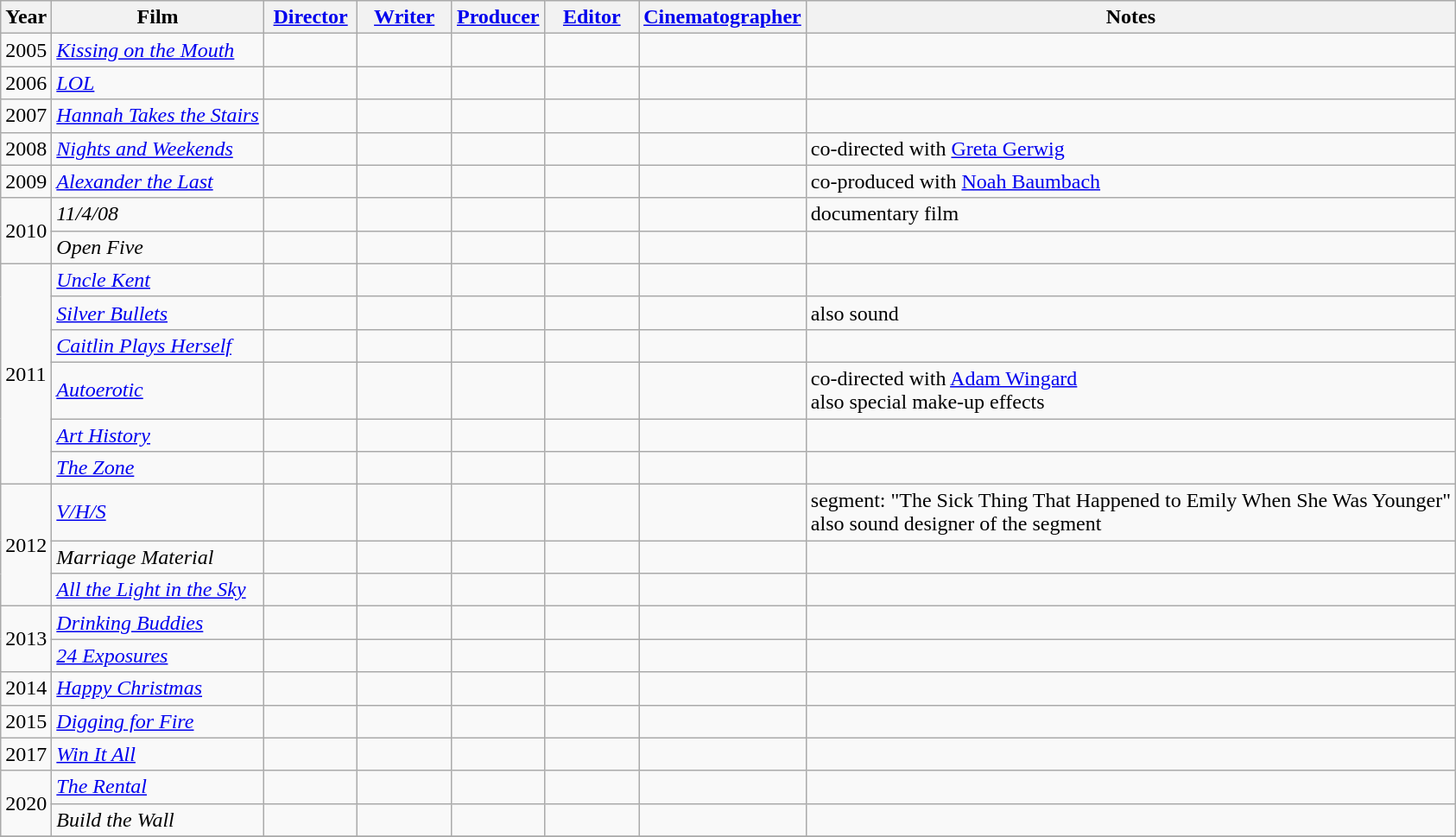<table class="wikitable sortable" style="text-align:left">
<tr>
<th>Year</th>
<th>Film</th>
<th width=65><a href='#'>Director</a></th>
<th width=65><a href='#'>Writer</a></th>
<th width=65><a href='#'>Producer</a></th>
<th width=65><a href='#'>Editor</a></th>
<th width=65><a href='#'>Cinematographer</a></th>
<th>Notes</th>
</tr>
<tr>
<td>2005</td>
<td style="text-align:left;"><em><a href='#'>Kissing on the Mouth</a></em></td>
<td></td>
<td></td>
<td></td>
<td></td>
<td></td>
<td></td>
</tr>
<tr>
<td>2006</td>
<td style="text-align:left;"><em><a href='#'>LOL</a></em></td>
<td></td>
<td></td>
<td></td>
<td></td>
<td></td>
<td></td>
</tr>
<tr>
<td>2007</td>
<td style="text-align:left;"><em><a href='#'>Hannah Takes the Stairs</a></em></td>
<td></td>
<td></td>
<td></td>
<td></td>
<td></td>
<td></td>
</tr>
<tr>
<td>2008</td>
<td style="text-align:left;"><em><a href='#'>Nights and Weekends</a></em></td>
<td></td>
<td></td>
<td></td>
<td></td>
<td></td>
<td>co-directed with <a href='#'>Greta Gerwig</a></td>
</tr>
<tr>
<td>2009</td>
<td style="text-align:left;"><em><a href='#'>Alexander the Last</a></em></td>
<td></td>
<td></td>
<td></td>
<td></td>
<td></td>
<td>co-produced with <a href='#'>Noah Baumbach</a></td>
</tr>
<tr>
<td rowspan=2>2010</td>
<td><em>11/4/08</em></td>
<td></td>
<td></td>
<td></td>
<td></td>
<td></td>
<td>documentary film</td>
</tr>
<tr>
<td><em>Open Five</em></td>
<td></td>
<td></td>
<td></td>
<td></td>
<td></td>
<td></td>
</tr>
<tr>
<td rowspan=6>2011</td>
<td style="text-align:left;"><em><a href='#'>Uncle Kent</a></em></td>
<td></td>
<td></td>
<td></td>
<td></td>
<td></td>
<td></td>
</tr>
<tr>
<td style="text-align:left;"><em><a href='#'>Silver Bullets</a></em></td>
<td></td>
<td></td>
<td></td>
<td></td>
<td></td>
<td>also sound</td>
</tr>
<tr>
<td style="text-align:left;"><em><a href='#'>Caitlin Plays Herself</a></em></td>
<td></td>
<td></td>
<td></td>
<td></td>
<td></td>
<td></td>
</tr>
<tr>
<td style="text-align:left;"><em><a href='#'>Autoerotic</a></em></td>
<td></td>
<td></td>
<td></td>
<td></td>
<td></td>
<td>co-directed with <a href='#'>Adam Wingard</a><br>also special make-up effects</td>
</tr>
<tr>
<td style="text-align:left;"><em><a href='#'>Art History</a></em></td>
<td></td>
<td></td>
<td></td>
<td></td>
<td></td>
<td></td>
</tr>
<tr>
<td style="text-align:left;"><em><a href='#'>The Zone</a></em></td>
<td></td>
<td></td>
<td></td>
<td></td>
<td></td>
<td></td>
</tr>
<tr>
<td rowspan=3>2012</td>
<td style="text-align:left;"><em><a href='#'>V/H/S</a></em></td>
<td></td>
<td></td>
<td></td>
<td></td>
<td></td>
<td>segment: "The Sick Thing That Happened to Emily When She Was Younger"<br>also sound designer of the segment</td>
</tr>
<tr>
<td style="text-align:left;"><em>Marriage Material</em></td>
<td></td>
<td></td>
<td></td>
<td></td>
<td></td>
<td></td>
</tr>
<tr>
<td style="text-align:left;"><em><a href='#'>All the Light in the Sky</a></em></td>
<td></td>
<td></td>
<td></td>
<td></td>
<td></td>
<td></td>
</tr>
<tr>
<td rowspan=2>2013</td>
<td style="text-align:left;"><em><a href='#'>Drinking Buddies</a></em></td>
<td></td>
<td></td>
<td></td>
<td></td>
<td></td>
<td></td>
</tr>
<tr>
<td style="text-align:left;"><em><a href='#'>24 Exposures</a></em></td>
<td></td>
<td></td>
<td></td>
<td></td>
<td></td>
<td></td>
</tr>
<tr>
<td>2014</td>
<td style="text-align:left;"><em><a href='#'>Happy Christmas</a></em></td>
<td></td>
<td></td>
<td></td>
<td></td>
<td></td>
<td></td>
</tr>
<tr>
<td>2015</td>
<td><em><a href='#'>Digging for Fire</a></em></td>
<td></td>
<td></td>
<td></td>
<td></td>
<td></td>
<td></td>
</tr>
<tr>
<td>2017</td>
<td><em><a href='#'>Win It All</a></em></td>
<td></td>
<td></td>
<td></td>
<td></td>
<td></td>
<td></td>
</tr>
<tr>
<td rowspan=2>2020</td>
<td><em><a href='#'>The Rental</a></em></td>
<td></td>
<td></td>
<td></td>
<td></td>
<td></td>
<td></td>
</tr>
<tr>
<td><em>Build the Wall</em></td>
<td></td>
<td></td>
<td></td>
<td></td>
<td></td>
<td></td>
</tr>
<tr>
</tr>
</table>
